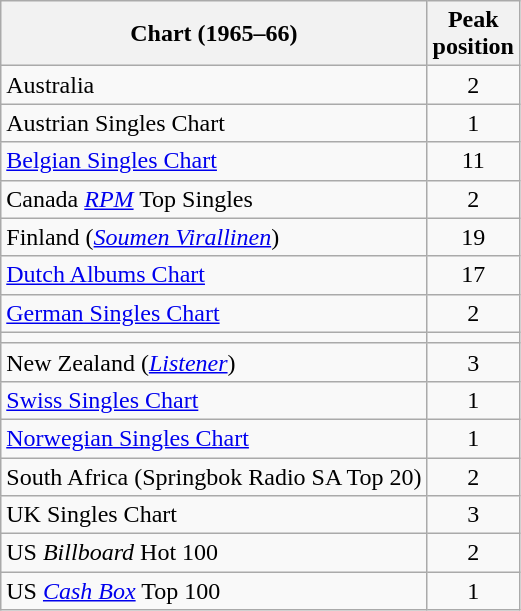<table class="wikitable sortable">
<tr>
<th>Chart (1965–66)</th>
<th>Peak<br>position</th>
</tr>
<tr>
<td>Australia</td>
<td style="text-align:center;">2</td>
</tr>
<tr>
<td>Austrian Singles Chart</td>
<td style="text-align:center;">1</td>
</tr>
<tr>
<td align="left"><a href='#'>Belgian Singles Chart</a></td>
<td style="text-align:center;">11</td>
</tr>
<tr>
<td>Canada <em><a href='#'>RPM</a></em> Top Singles</td>
<td style="text-align:center;">2</td>
</tr>
<tr>
<td>Finland (<a href='#'><em>Soumen Virallinen</em></a>)</td>
<td style="text-align:center;">19</td>
</tr>
<tr>
<td align="left"><a href='#'>Dutch Albums Chart</a></td>
<td style="text-align:center;">17</td>
</tr>
<tr>
<td align="left"><a href='#'>German Singles Chart</a></td>
<td style="text-align:center;">2</td>
</tr>
<tr>
<td></td>
</tr>
<tr>
<td>New Zealand (<em><a href='#'>Listener</a></em>)</td>
<td style="text-align:center;">3</td>
</tr>
<tr>
<td align="left"><a href='#'>Swiss Singles Chart</a></td>
<td style="text-align:center;">1</td>
</tr>
<tr>
<td align="left"><a href='#'>Norwegian Singles Chart</a></td>
<td style="text-align:center;">1</td>
</tr>
<tr>
<td align="left">South Africa (Springbok Radio SA Top 20)</td>
<td style="text-align:center;">2</td>
</tr>
<tr>
<td align="left">UK Singles Chart</td>
<td style="text-align:center;">3</td>
</tr>
<tr>
<td align="left">US <em>Billboard</em> Hot 100</td>
<td style="text-align:center;">2</td>
</tr>
<tr>
<td>US <a href='#'><em>Cash Box</em></a> Top 100</td>
<td align="center">1</td>
</tr>
</table>
